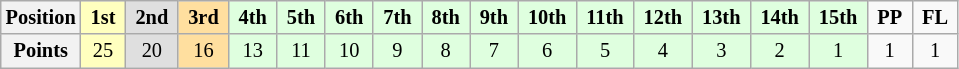<table class="wikitable" style="font-size:85%; text-align:center">
<tr>
<th>Position</th>
<td style="background:#ffffbf;"> <strong>1st</strong> </td>
<td style="background:#dfdfdf;"> <strong>2nd</strong> </td>
<td style="background:#ffdf9f;"> <strong>3rd</strong> </td>
<td style="background:#dfffdf;"> <strong>4th</strong> </td>
<td style="background:#dfffdf;"> <strong>5th</strong> </td>
<td style="background:#dfffdf;"> <strong>6th</strong> </td>
<td style="background:#dfffdf;"> <strong>7th</strong> </td>
<td style="background:#dfffdf;"> <strong>8th</strong> </td>
<td style="background:#dfffdf;"> <strong>9th</strong> </td>
<td style="background:#dfffdf;"> <strong>10th</strong> </td>
<td style="background:#dfffdf;"> <strong>11th</strong> </td>
<td style="background:#dfffdf;"> <strong>12th</strong> </td>
<td style="background:#dfffdf;"> <strong>13th</strong> </td>
<td style="background:#dfffdf;"> <strong>14th</strong> </td>
<td style="background:#dfffdf;"> <strong>15th</strong> </td>
<td> <strong>PP</strong> </td>
<td> <strong>FL</strong> </td>
</tr>
<tr>
<th>Points</th>
<td style="background:#ffffbf;">25</td>
<td style="background:#dfdfdf;">20</td>
<td style="background:#ffdf9f;">16</td>
<td style="background:#dfffdf;">13</td>
<td style="background:#dfffdf;">11</td>
<td style="background:#dfffdf;">10</td>
<td style="background:#dfffdf;">9</td>
<td style="background:#dfffdf;">8</td>
<td style="background:#dfffdf;">7</td>
<td style="background:#dfffdf;">6</td>
<td style="background:#dfffdf;">5</td>
<td style="background:#dfffdf;">4</td>
<td style="background:#dfffdf;">3</td>
<td style="background:#dfffdf;">2</td>
<td style="background:#dfffdf;">1</td>
<td>1</td>
<td>1</td>
</tr>
</table>
